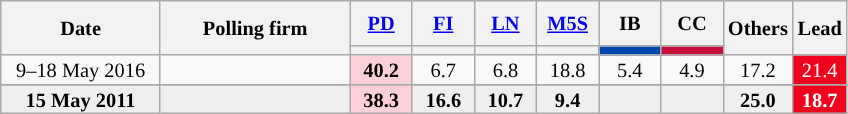<table class="wikitable collapsible" style="text-align:center;font-size:85%;line-height:13px">
<tr style="height:30px; background-color:#E9E9E9">
<th style="width:100px;" rowspan="2">Date</th>
<th style="width:120px;" rowspan="2">Polling firm</th>
<th style="width:35px;"><a href='#'>PD</a></th>
<th style="width:35px;"><a href='#'>FI</a></th>
<th style="width:35px;"><a href='#'>LN</a></th>
<th style="width:35px;"><a href='#'>M5S</a></th>
<th style="width:35px;">IB</th>
<th style="width:35px;">CC</th>
<th style="width:35px;" rowspan="2">Others</th>
<th style="width:25px;" rowspan="2">Lead</th>
</tr>
<tr>
<th style="background:"></th>
<th style="background:"></th>
<th style="background:"></th>
<th style="background:"></th>
<th style="background:#0047AB;"></th>
<th style="background:#C60E3B;"></th>
</tr>
<tr>
<td>9–18 May 2016</td>
<td></td>
<td style="background:#FFD0D7"><strong>40.2</strong></td>
<td>6.7</td>
<td>6.8</td>
<td>18.8</td>
<td>5.4</td>
<td>4.9</td>
<td>17.2</td>
<td style="background:#F0001C; color:white;">21.4</td>
</tr>
<tr>
</tr>
<tr style="background:#EFEFEF; font-weight:bold;">
<td>15 May 2011</td>
<td></td>
<td style="background:#FFD0D7"><strong>38.3</strong></td>
<td>16.6</td>
<td>10.7</td>
<td>9.4</td>
<td></td>
<td></td>
<td>25.0</td>
<td style="background:#F0001C; color:white;">18.7</td>
</tr>
</table>
